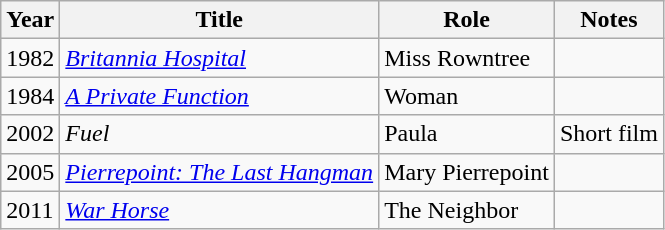<table class="wikitable sortable">
<tr>
<th>Year</th>
<th>Title</th>
<th>Role</th>
<th>Notes</th>
</tr>
<tr>
<td>1982</td>
<td><em><a href='#'>Britannia Hospital</a></em></td>
<td>Miss Rowntree</td>
<td></td>
</tr>
<tr>
<td>1984</td>
<td><em><a href='#'>A Private Function</a></em></td>
<td>Woman</td>
<td></td>
</tr>
<tr>
<td>2002</td>
<td><em>Fuel</em></td>
<td>Paula</td>
<td>Short film</td>
</tr>
<tr>
<td>2005</td>
<td><em><a href='#'>Pierrepoint: The Last Hangman</a></em></td>
<td>Mary Pierrepoint</td>
<td></td>
</tr>
<tr>
<td>2011</td>
<td><em><a href='#'>War Horse</a></em></td>
<td>The Neighbor</td>
<td></td>
</tr>
</table>
